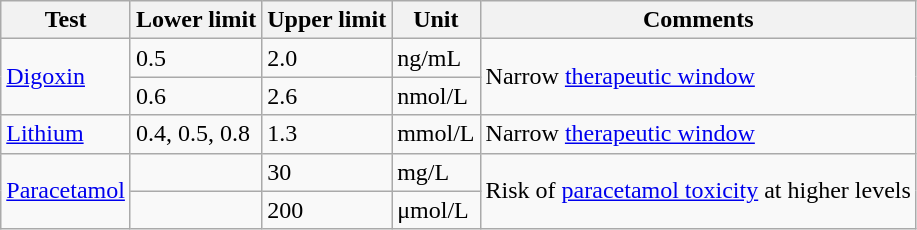<table class="wikitable">
<tr>
<th>Test</th>
<th>Lower limit</th>
<th>Upper limit</th>
<th>Unit</th>
<th>Comments</th>
</tr>
<tr>
<td rowspan=2><a href='#'>Digoxin</a></td>
<td>0.5</td>
<td>2.0</td>
<td>ng/mL</td>
<td rowspan=2>Narrow <a href='#'>therapeutic window</a></td>
</tr>
<tr>
<td>0.6</td>
<td>2.6</td>
<td>nmol/L</td>
</tr>
<tr>
<td><a href='#'>Lithium</a></td>
<td>0.4, 0.5, 0.8</td>
<td>1.3</td>
<td>mmol/L</td>
<td>Narrow <a href='#'>therapeutic window</a></td>
</tr>
<tr>
<td rowspan=2><a href='#'>Paracetamol</a></td>
<td></td>
<td>30</td>
<td>mg/L</td>
<td rowspan=2>Risk of <a href='#'>paracetamol toxicity</a> at higher levels</td>
</tr>
<tr>
<td></td>
<td>200</td>
<td>μmol/L</td>
</tr>
</table>
